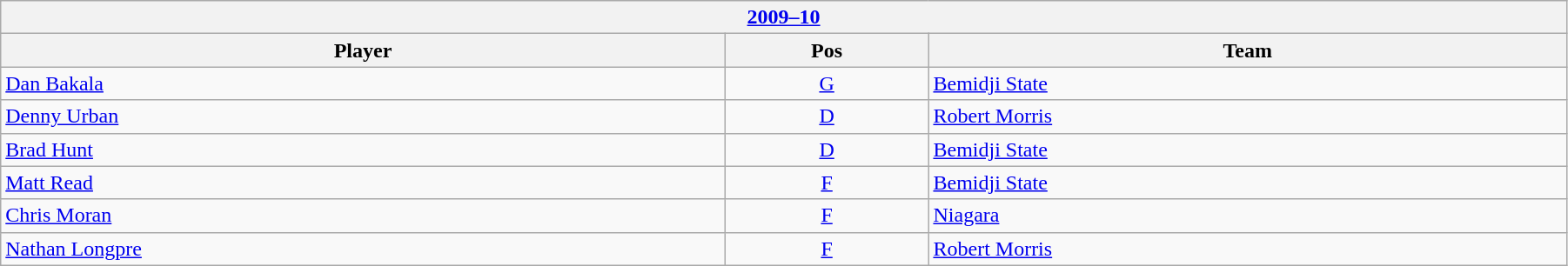<table class="wikitable" width=95%>
<tr>
<th colspan=3><a href='#'>2009–10</a></th>
</tr>
<tr>
<th>Player</th>
<th>Pos</th>
<th>Team</th>
</tr>
<tr>
<td><a href='#'>Dan Bakala</a></td>
<td style="text-align:center;"><a href='#'>G</a></td>
<td><a href='#'>Bemidji State</a></td>
</tr>
<tr>
<td><a href='#'>Denny Urban</a></td>
<td style="text-align:center;"><a href='#'>D</a></td>
<td><a href='#'>Robert Morris</a></td>
</tr>
<tr>
<td><a href='#'>Brad Hunt</a></td>
<td style="text-align:center;"><a href='#'>D</a></td>
<td><a href='#'>Bemidji State</a></td>
</tr>
<tr>
<td><a href='#'>Matt Read</a></td>
<td style="text-align:center;"><a href='#'>F</a></td>
<td><a href='#'>Bemidji State</a></td>
</tr>
<tr>
<td><a href='#'>Chris Moran</a></td>
<td style="text-align:center;"><a href='#'>F</a></td>
<td><a href='#'>Niagara</a></td>
</tr>
<tr>
<td><a href='#'>Nathan Longpre</a></td>
<td style="text-align:center;"><a href='#'>F</a></td>
<td><a href='#'>Robert Morris</a></td>
</tr>
</table>
